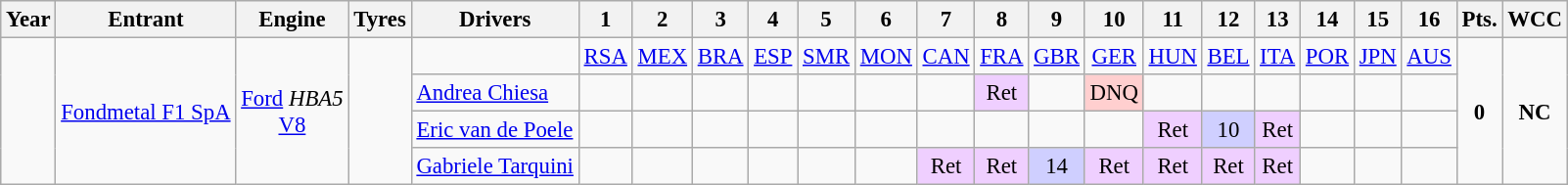<table class="wikitable" style="text-align:center; font-size:95%;">
<tr>
<th>Year</th>
<th>Entrant</th>
<th>Engine</th>
<th>Tyres</th>
<th>Drivers</th>
<th>1</th>
<th>2</th>
<th>3</th>
<th>4</th>
<th>5</th>
<th>6</th>
<th>7</th>
<th>8</th>
<th>9</th>
<th>10</th>
<th>11</th>
<th>12</th>
<th>13</th>
<th>14</th>
<th>15</th>
<th>16</th>
<th>Pts.</th>
<th>WCC</th>
</tr>
<tr>
<td rowspan="4"></td>
<td rowspan="4"><a href='#'>Fondmetal F1 SpA</a></td>
<td rowspan="4"><a href='#'>Ford</a> <em>HBA5</em><br><a href='#'>V8</a></td>
<td rowspan="4"></td>
<td></td>
<td><a href='#'>RSA</a></td>
<td><a href='#'>MEX</a></td>
<td><a href='#'>BRA</a></td>
<td><a href='#'>ESP</a></td>
<td><a href='#'>SMR</a></td>
<td><a href='#'>MON</a></td>
<td><a href='#'>CAN</a></td>
<td><a href='#'>FRA</a></td>
<td><a href='#'>GBR</a></td>
<td><a href='#'>GER</a></td>
<td><a href='#'>HUN</a></td>
<td><a href='#'>BEL</a></td>
<td><a href='#'>ITA</a></td>
<td><a href='#'>POR</a></td>
<td><a href='#'>JPN</a></td>
<td><a href='#'>AUS</a></td>
<td rowspan="4"><strong>0</strong></td>
<td rowspan="4"><strong>NC</strong></td>
</tr>
<tr>
<td align="left"><a href='#'>Andrea Chiesa</a></td>
<td></td>
<td></td>
<td></td>
<td></td>
<td></td>
<td></td>
<td></td>
<td style="background:#efcfff;">Ret</td>
<td></td>
<td style="background:#FFCFCF;">DNQ</td>
<td></td>
<td></td>
<td></td>
<td></td>
<td></td>
<td></td>
</tr>
<tr>
<td align="left"><a href='#'>Eric van de Poele</a></td>
<td></td>
<td></td>
<td></td>
<td></td>
<td></td>
<td></td>
<td></td>
<td></td>
<td></td>
<td></td>
<td style="background:#efcfff;">Ret</td>
<td style="background:#cfcfff;">10</td>
<td style="background:#efcfff;">Ret</td>
<td></td>
<td></td>
<td></td>
</tr>
<tr>
<td align="left"><a href='#'>Gabriele Tarquini</a></td>
<td></td>
<td></td>
<td></td>
<td></td>
<td></td>
<td></td>
<td style="background:#efcfff;">Ret</td>
<td style="background:#efcfff;">Ret</td>
<td style="background:#cfcfff;">14</td>
<td style="background:#efcfff;">Ret</td>
<td style="background:#efcfff;">Ret</td>
<td style="background:#efcfff;">Ret</td>
<td style="background:#efcfff;">Ret</td>
<td></td>
<td></td>
<td></td>
</tr>
</table>
